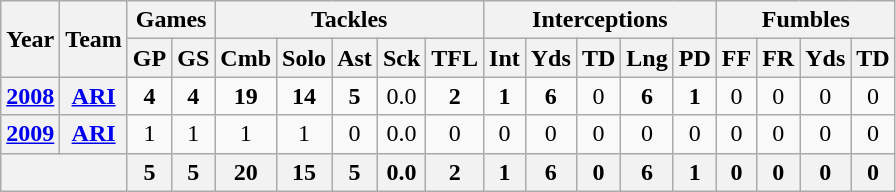<table class="wikitable" style="text-align:center">
<tr>
<th rowspan="2">Year</th>
<th rowspan="2">Team</th>
<th colspan="2">Games</th>
<th colspan="5">Tackles</th>
<th colspan="5">Interceptions</th>
<th colspan="4">Fumbles</th>
</tr>
<tr>
<th>GP</th>
<th>GS</th>
<th>Cmb</th>
<th>Solo</th>
<th>Ast</th>
<th>Sck</th>
<th>TFL</th>
<th>Int</th>
<th>Yds</th>
<th>TD</th>
<th>Lng</th>
<th>PD</th>
<th>FF</th>
<th>FR</th>
<th>Yds</th>
<th>TD</th>
</tr>
<tr>
<th><a href='#'>2008</a></th>
<th><a href='#'>ARI</a></th>
<td><strong>4</strong></td>
<td><strong>4</strong></td>
<td><strong>19</strong></td>
<td><strong>14</strong></td>
<td><strong>5</strong></td>
<td>0.0</td>
<td><strong>2</strong></td>
<td><strong>1</strong></td>
<td><strong>6</strong></td>
<td>0</td>
<td><strong>6</strong></td>
<td><strong>1</strong></td>
<td>0</td>
<td>0</td>
<td>0</td>
<td>0</td>
</tr>
<tr>
<th><a href='#'>2009</a></th>
<th><a href='#'>ARI</a></th>
<td>1</td>
<td>1</td>
<td>1</td>
<td>1</td>
<td>0</td>
<td>0.0</td>
<td>0</td>
<td>0</td>
<td>0</td>
<td>0</td>
<td>0</td>
<td>0</td>
<td>0</td>
<td>0</td>
<td>0</td>
<td>0</td>
</tr>
<tr>
<th colspan="2"></th>
<th>5</th>
<th>5</th>
<th>20</th>
<th>15</th>
<th>5</th>
<th>0.0</th>
<th>2</th>
<th>1</th>
<th>6</th>
<th>0</th>
<th>6</th>
<th>1</th>
<th>0</th>
<th>0</th>
<th>0</th>
<th>0</th>
</tr>
</table>
